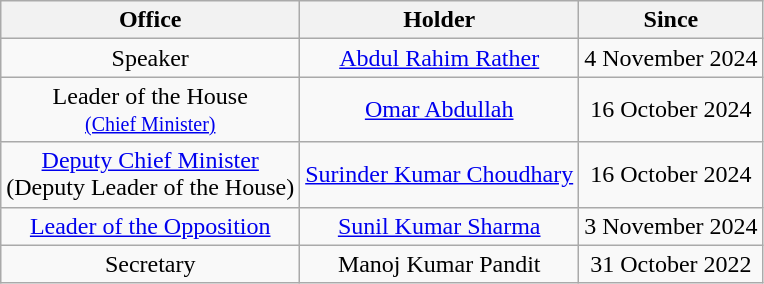<table class="wikitable" style="text-align:center">
<tr>
<th>Office</th>
<th>Holder</th>
<th>Since</th>
</tr>
<tr>
<td>Speaker</td>
<td><a href='#'>Abdul Rahim Rather</a></td>
<td>4 November 2024</td>
</tr>
<tr>
<td>Leader of the House<br><small><a href='#'>(Chief Minister)</a></small></td>
<td><a href='#'>Omar Abdullah</a></td>
<td>16 October 2024</td>
</tr>
<tr>
<td><a href='#'>Deputy Chief Minister</a><br> (Deputy Leader of the House)</td>
<td><a href='#'>Surinder Kumar Choudhary</a></td>
<td>16 October 2024</td>
</tr>
<tr>
<td><a href='#'>Leader of the Opposition</a></td>
<td><a href='#'>Sunil Kumar Sharma</a></td>
<td>3 November 2024</td>
</tr>
<tr>
<td>Secretary</td>
<td>Manoj Kumar Pandit</td>
<td>31 October 2022</td>
</tr>
</table>
